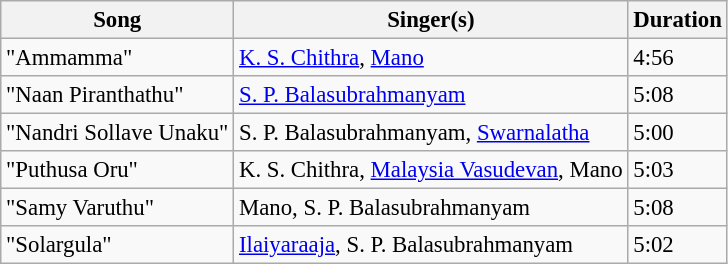<table class="wikitable" style="font-size:95%;">
<tr>
<th>Song</th>
<th>Singer(s)</th>
<th>Duration</th>
</tr>
<tr>
<td>"Ammamma"</td>
<td><a href='#'>K. S. Chithra</a>, <a href='#'>Mano</a></td>
<td>4:56</td>
</tr>
<tr>
<td>"Naan Piranthathu"</td>
<td><a href='#'>S. P. Balasubrahmanyam</a></td>
<td>5:08</td>
</tr>
<tr>
<td>"Nandri Sollave Unaku"</td>
<td>S. P. Balasubrahmanyam, <a href='#'>Swarnalatha</a></td>
<td>5:00</td>
</tr>
<tr>
<td>"Puthusa Oru"</td>
<td>K. S. Chithra, <a href='#'>Malaysia Vasudevan</a>, Mano</td>
<td>5:03</td>
</tr>
<tr>
<td>"Samy Varuthu"</td>
<td>Mano, S. P. Balasubrahmanyam</td>
<td>5:08</td>
</tr>
<tr>
<td>"Solargula"</td>
<td><a href='#'>Ilaiyaraaja</a>, S. P. Balasubrahmanyam</td>
<td>5:02</td>
</tr>
</table>
